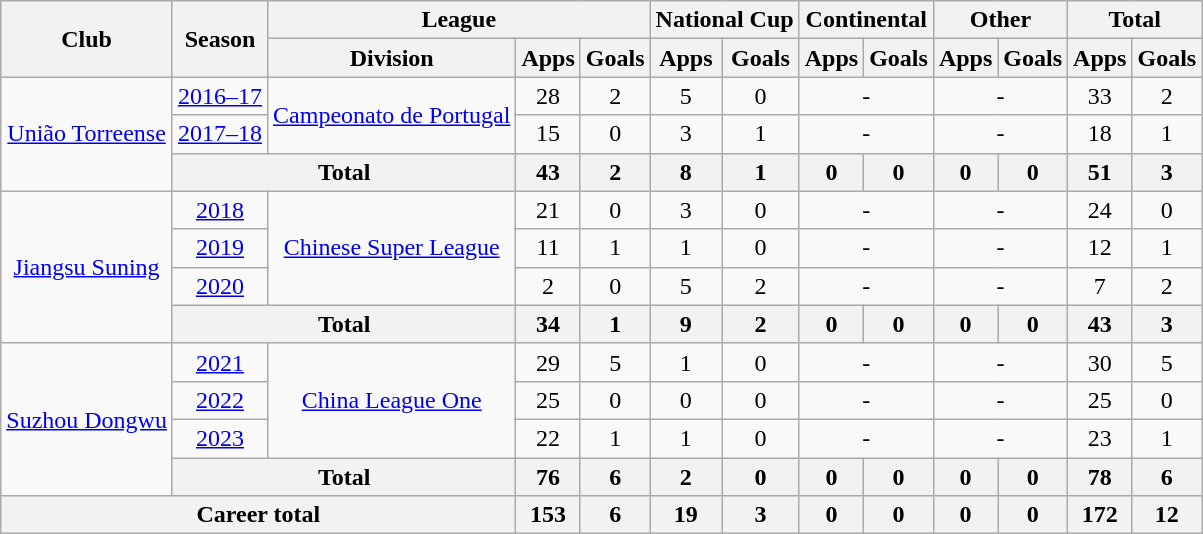<table class="wikitable" style="text-align: center">
<tr>
<th rowspan="2">Club</th>
<th rowspan="2">Season</th>
<th colspan="3">League</th>
<th colspan="2">National Cup</th>
<th colspan="2">Continental</th>
<th colspan="2">Other</th>
<th colspan="2">Total</th>
</tr>
<tr>
<th>Division</th>
<th>Apps</th>
<th>Goals</th>
<th>Apps</th>
<th>Goals</th>
<th>Apps</th>
<th>Goals</th>
<th>Apps</th>
<th>Goals</th>
<th>Apps</th>
<th>Goals</th>
</tr>
<tr>
<td rowspan="3"><a href='#'>União Torreense</a></td>
<td><a href='#'>2016–17</a></td>
<td rowspan="2"><a href='#'>Campeonato de Portugal</a></td>
<td>28</td>
<td>2</td>
<td>5</td>
<td>0</td>
<td colspan="2">-</td>
<td colspan="2">-</td>
<td>33</td>
<td>2</td>
</tr>
<tr>
<td><a href='#'>2017–18</a></td>
<td>15</td>
<td>0</td>
<td>3</td>
<td>1</td>
<td colspan="2">-</td>
<td colspan="2">-</td>
<td>18</td>
<td>1</td>
</tr>
<tr>
<th colspan="2"><strong>Total</strong></th>
<th>43</th>
<th>2</th>
<th>8</th>
<th>1</th>
<th>0</th>
<th>0</th>
<th>0</th>
<th>0</th>
<th>51</th>
<th>3</th>
</tr>
<tr>
<td rowspan=4><a href='#'>Jiangsu Suning</a></td>
<td><a href='#'>2018</a></td>
<td rowspan=3><a href='#'>Chinese Super League</a></td>
<td>21</td>
<td>0</td>
<td>3</td>
<td>0</td>
<td colspan="2">-</td>
<td colspan="2">-</td>
<td>24</td>
<td>0</td>
</tr>
<tr>
<td><a href='#'>2019</a></td>
<td>11</td>
<td>1</td>
<td>1</td>
<td>0</td>
<td colspan="2">-</td>
<td colspan="2">-</td>
<td>12</td>
<td>1</td>
</tr>
<tr>
<td><a href='#'>2020</a></td>
<td>2</td>
<td>0</td>
<td>5</td>
<td>2</td>
<td colspan="2">-</td>
<td colspan="2">-</td>
<td>7</td>
<td>2</td>
</tr>
<tr>
<th colspan="2"><strong>Total</strong></th>
<th>34</th>
<th>1</th>
<th>9</th>
<th>2</th>
<th>0</th>
<th>0</th>
<th>0</th>
<th>0</th>
<th>43</th>
<th>3</th>
</tr>
<tr>
<td rowspan=4><a href='#'>Suzhou Dongwu</a></td>
<td><a href='#'>2021</a></td>
<td rowspan=3><a href='#'>China League One</a></td>
<td>29</td>
<td>5</td>
<td>1</td>
<td>0</td>
<td colspan="2">-</td>
<td colspan="2">-</td>
<td>30</td>
<td>5</td>
</tr>
<tr>
<td><a href='#'>2022</a></td>
<td>25</td>
<td>0</td>
<td>0</td>
<td>0</td>
<td colspan="2">-</td>
<td colspan="2">-</td>
<td>25</td>
<td>0</td>
</tr>
<tr>
<td><a href='#'>2023</a></td>
<td>22</td>
<td>1</td>
<td>1</td>
<td>0</td>
<td colspan="2">-</td>
<td colspan="2">-</td>
<td>23</td>
<td>1</td>
</tr>
<tr>
<th colspan="2"><strong>Total</strong></th>
<th>76</th>
<th>6</th>
<th>2</th>
<th>0</th>
<th>0</th>
<th>0</th>
<th>0</th>
<th>0</th>
<th>78</th>
<th>6</th>
</tr>
<tr>
<th colspan=3>Career total</th>
<th>153</th>
<th>6</th>
<th>19</th>
<th>3</th>
<th>0</th>
<th>0</th>
<th>0</th>
<th>0</th>
<th>172</th>
<th>12</th>
</tr>
</table>
